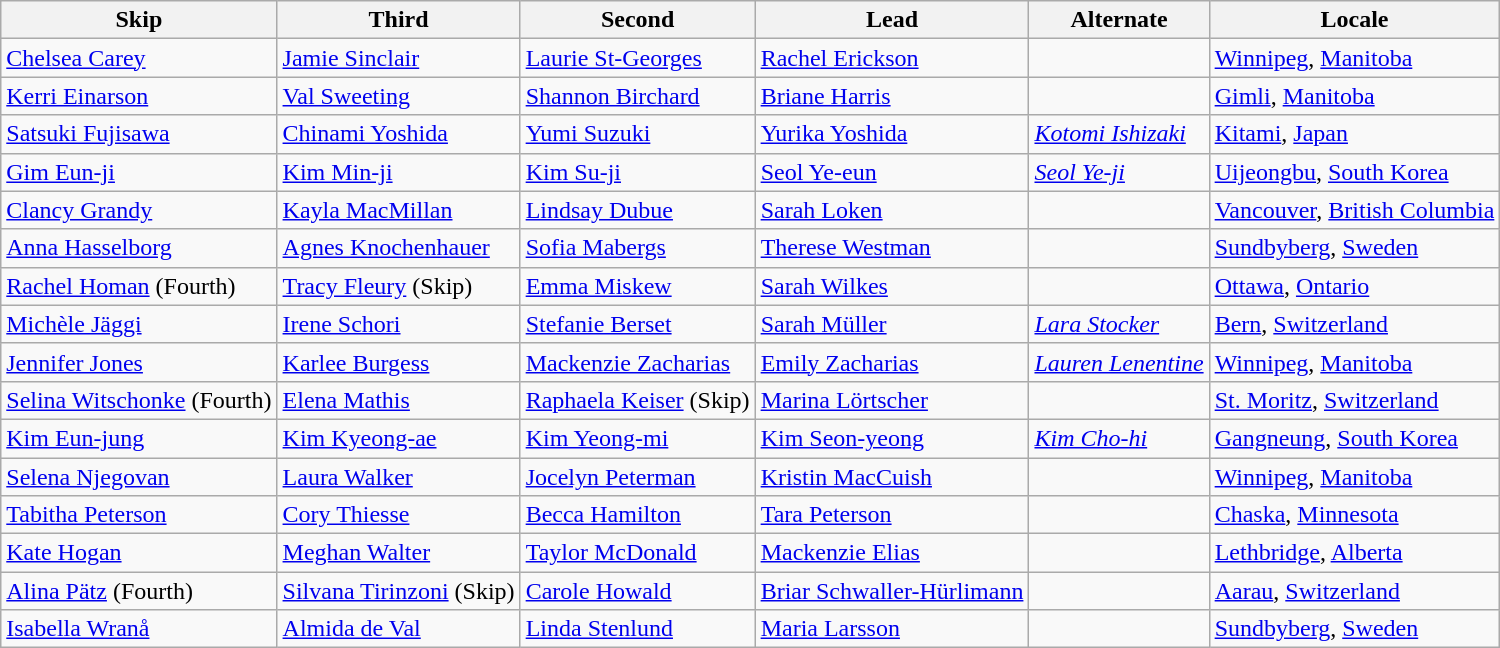<table class=wikitable>
<tr>
<th scope="col">Skip</th>
<th scope="col">Third</th>
<th scope="col">Second</th>
<th scope="col">Lead</th>
<th scope="col">Alternate</th>
<th scope="col">Locale</th>
</tr>
<tr>
<td><a href='#'>Chelsea Carey</a></td>
<td><a href='#'>Jamie Sinclair</a></td>
<td><a href='#'>Laurie St-Georges</a></td>
<td><a href='#'>Rachel Erickson</a></td>
<td></td>
<td> <a href='#'>Winnipeg</a>, <a href='#'>Manitoba</a></td>
</tr>
<tr>
<td><a href='#'>Kerri Einarson</a></td>
<td><a href='#'>Val Sweeting</a></td>
<td><a href='#'>Shannon Birchard</a></td>
<td><a href='#'>Briane Harris</a></td>
<td></td>
<td> <a href='#'>Gimli</a>, <a href='#'>Manitoba</a></td>
</tr>
<tr>
<td><a href='#'>Satsuki Fujisawa</a></td>
<td><a href='#'>Chinami Yoshida</a></td>
<td><a href='#'>Yumi Suzuki</a></td>
<td><a href='#'>Yurika Yoshida</a></td>
<td><em><a href='#'>Kotomi Ishizaki</a></em></td>
<td> <a href='#'>Kitami</a>, <a href='#'>Japan</a></td>
</tr>
<tr>
<td><a href='#'>Gim Eun-ji</a></td>
<td><a href='#'>Kim Min-ji</a></td>
<td><a href='#'>Kim Su-ji</a></td>
<td><a href='#'>Seol Ye-eun</a></td>
<td><em><a href='#'>Seol Ye-ji</a></em></td>
<td> <a href='#'>Uijeongbu</a>, <a href='#'>South Korea</a></td>
</tr>
<tr>
<td><a href='#'>Clancy Grandy</a></td>
<td><a href='#'>Kayla MacMillan</a></td>
<td><a href='#'>Lindsay Dubue</a></td>
<td><a href='#'>Sarah Loken</a></td>
<td></td>
<td> <a href='#'>Vancouver</a>, <a href='#'>British Columbia</a></td>
</tr>
<tr>
<td><a href='#'>Anna Hasselborg</a></td>
<td><a href='#'>Agnes Knochenhauer</a></td>
<td><a href='#'>Sofia Mabergs</a></td>
<td><a href='#'>Therese Westman</a></td>
<td></td>
<td> <a href='#'>Sundbyberg</a>, <a href='#'>Sweden</a></td>
</tr>
<tr>
<td><a href='#'>Rachel Homan</a> (Fourth)</td>
<td><a href='#'>Tracy Fleury</a> (Skip)</td>
<td><a href='#'>Emma Miskew</a></td>
<td><a href='#'>Sarah Wilkes</a></td>
<td></td>
<td> <a href='#'>Ottawa</a>, <a href='#'>Ontario</a></td>
</tr>
<tr>
<td><a href='#'>Michèle Jäggi</a></td>
<td><a href='#'>Irene Schori</a></td>
<td><a href='#'>Stefanie Berset</a></td>
<td><a href='#'>Sarah Müller</a></td>
<td><em><a href='#'>Lara Stocker</a></em></td>
<td> <a href='#'>Bern</a>, <a href='#'>Switzerland</a></td>
</tr>
<tr>
<td><a href='#'>Jennifer Jones</a></td>
<td><a href='#'>Karlee Burgess</a></td>
<td><a href='#'>Mackenzie Zacharias</a></td>
<td><a href='#'>Emily Zacharias</a></td>
<td><em><a href='#'>Lauren Lenentine</a></em></td>
<td> <a href='#'>Winnipeg</a>, <a href='#'>Manitoba</a></td>
</tr>
<tr>
<td><a href='#'>Selina Witschonke</a> (Fourth)</td>
<td><a href='#'>Elena Mathis</a></td>
<td><a href='#'>Raphaela Keiser</a> (Skip)</td>
<td><a href='#'>Marina Lörtscher</a></td>
<td></td>
<td> <a href='#'>St. Moritz</a>, <a href='#'>Switzerland</a></td>
</tr>
<tr>
<td><a href='#'>Kim Eun-jung</a></td>
<td><a href='#'>Kim Kyeong-ae</a></td>
<td><a href='#'>Kim Yeong-mi</a></td>
<td><a href='#'>Kim Seon-yeong</a></td>
<td><em><a href='#'>Kim Cho-hi</a></em></td>
<td> <a href='#'>Gangneung</a>, <a href='#'>South Korea</a></td>
</tr>
<tr>
<td><a href='#'>Selena Njegovan</a></td>
<td><a href='#'>Laura Walker</a></td>
<td><a href='#'>Jocelyn Peterman</a></td>
<td><a href='#'>Kristin MacCuish</a></td>
<td></td>
<td> <a href='#'>Winnipeg</a>, <a href='#'>Manitoba</a></td>
</tr>
<tr>
<td><a href='#'>Tabitha Peterson</a></td>
<td><a href='#'>Cory Thiesse</a></td>
<td><a href='#'>Becca Hamilton</a></td>
<td><a href='#'>Tara Peterson</a></td>
<td></td>
<td> <a href='#'>Chaska</a>, <a href='#'>Minnesota</a></td>
</tr>
<tr>
<td><a href='#'>Kate Hogan</a></td>
<td><a href='#'>Meghan Walter</a></td>
<td><a href='#'>Taylor McDonald</a></td>
<td><a href='#'>Mackenzie Elias</a></td>
<td></td>
<td> <a href='#'>Lethbridge</a>, <a href='#'>Alberta</a></td>
</tr>
<tr>
<td><a href='#'>Alina Pätz</a> (Fourth)</td>
<td><a href='#'>Silvana Tirinzoni</a> (Skip)</td>
<td><a href='#'>Carole Howald</a></td>
<td><a href='#'>Briar Schwaller-Hürlimann</a></td>
<td></td>
<td> <a href='#'>Aarau</a>, <a href='#'>Switzerland</a></td>
</tr>
<tr>
<td><a href='#'>Isabella Wranå</a></td>
<td><a href='#'>Almida de Val</a></td>
<td><a href='#'>Linda Stenlund</a></td>
<td><a href='#'>Maria Larsson</a></td>
<td></td>
<td> <a href='#'>Sundbyberg</a>, <a href='#'>Sweden</a></td>
</tr>
</table>
